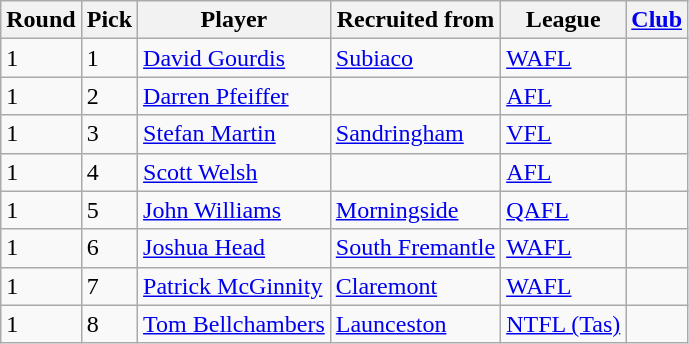<table class="wikitable sortable">
<tr>
<th>Round</th>
<th>Pick</th>
<th>Player</th>
<th>Recruited from</th>
<th>League</th>
<th><a href='#'>Club</a></th>
</tr>
<tr>
<td>1</td>
<td>1</td>
<td><a href='#'>David Gourdis</a></td>
<td><a href='#'>Subiaco</a></td>
<td><a href='#'>WAFL</a></td>
<td></td>
</tr>
<tr>
<td>1</td>
<td>2</td>
<td><a href='#'>Darren Pfeiffer</a></td>
<td></td>
<td><a href='#'>AFL</a></td>
<td></td>
</tr>
<tr>
<td>1</td>
<td>3</td>
<td><a href='#'>Stefan Martin</a></td>
<td><a href='#'>Sandringham</a></td>
<td><a href='#'>VFL</a></td>
<td></td>
</tr>
<tr>
<td>1</td>
<td>4</td>
<td><a href='#'>Scott Welsh</a></td>
<td></td>
<td><a href='#'>AFL</a></td>
<td></td>
</tr>
<tr>
<td>1</td>
<td>5</td>
<td><a href='#'>John Williams</a></td>
<td><a href='#'>Morningside</a></td>
<td><a href='#'>QAFL</a></td>
<td></td>
</tr>
<tr>
<td>1</td>
<td>6</td>
<td><a href='#'>Joshua Head</a></td>
<td><a href='#'>South Fremantle</a></td>
<td><a href='#'>WAFL</a></td>
<td></td>
</tr>
<tr>
<td>1</td>
<td>7</td>
<td><a href='#'>Patrick McGinnity</a></td>
<td><a href='#'>Claremont</a></td>
<td><a href='#'>WAFL</a></td>
<td></td>
</tr>
<tr>
<td>1</td>
<td>8</td>
<td><a href='#'>Tom Bellchambers</a></td>
<td><a href='#'>Launceston</a></td>
<td><a href='#'>NTFL (Tas)</a></td>
<td></td>
</tr>
</table>
